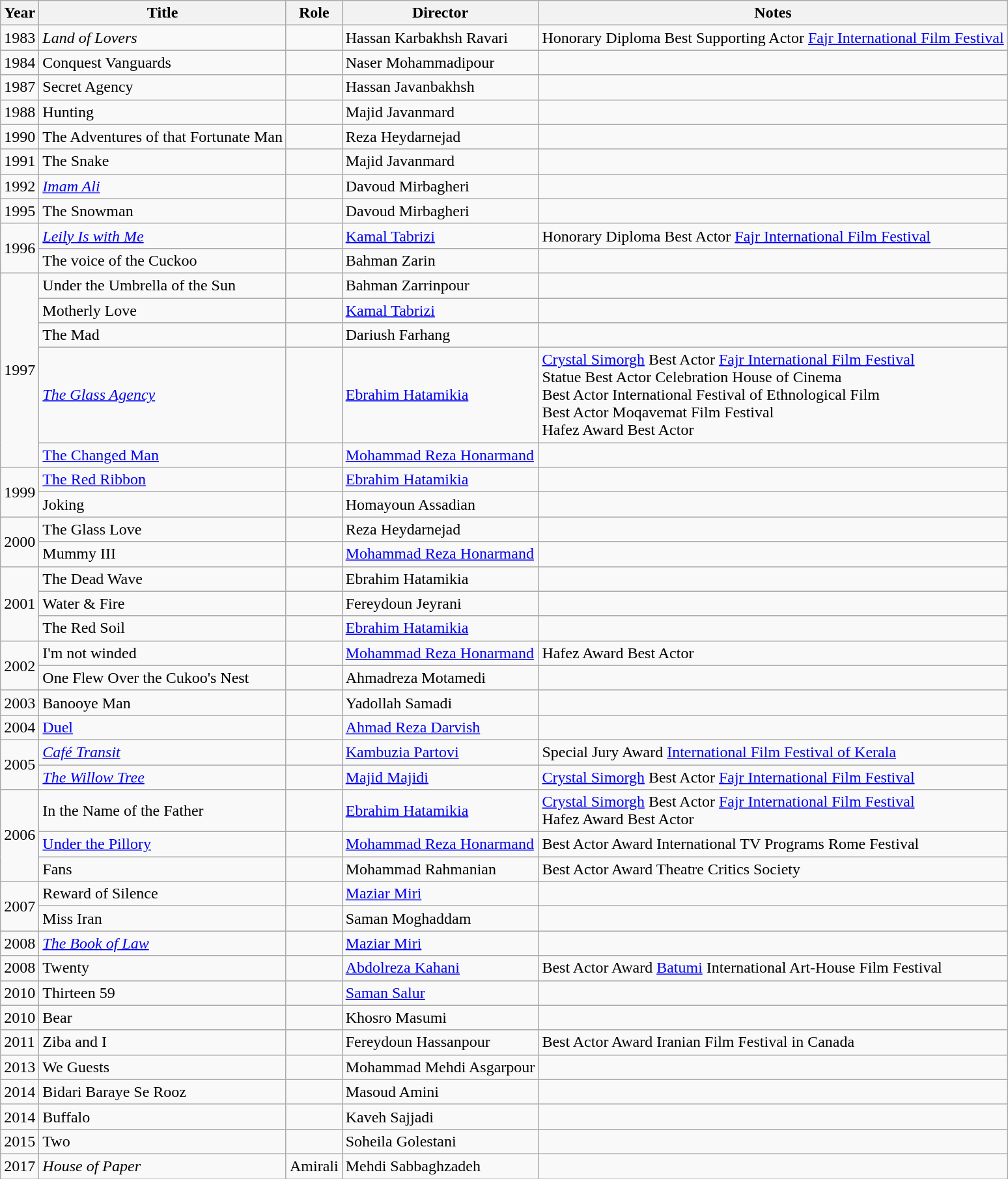<table class="wikitable">
<tr>
<th>Year</th>
<th>Title</th>
<th>Role</th>
<th>Director</th>
<th>Notes</th>
</tr>
<tr>
<td>1983</td>
<td><em>Land of Lovers</em></td>
<td></td>
<td>Hassan Karbakhsh Ravari</td>
<td>Honorary Diploma Best Supporting Actor <a href='#'>Fajr International Film Festival</a></td>
</tr>
<tr>
<td>1984</td>
<td>Conquest Vanguards</td>
<td></td>
<td>Naser Mohammadipour</td>
<td></td>
</tr>
<tr>
<td>1987</td>
<td>Secret Agency</td>
<td></td>
<td>Hassan Javanbakhsh</td>
<td></td>
</tr>
<tr>
<td>1988</td>
<td>Hunting</td>
<td></td>
<td>Majid Javanmard</td>
<td></td>
</tr>
<tr>
<td>1990</td>
<td>The Adventures of that Fortunate Man</td>
<td></td>
<td>Reza Heydarnejad</td>
<td></td>
</tr>
<tr>
<td>1991</td>
<td>The Snake</td>
<td></td>
<td>Majid Javanmard</td>
<td></td>
</tr>
<tr>
<td>1992</td>
<td><em><a href='#'>Imam Ali</a></em></td>
<td></td>
<td>Davoud Mirbagheri</td>
<td></td>
</tr>
<tr>
<td>1995</td>
<td>The Snowman</td>
<td></td>
<td>Davoud Mirbagheri</td>
<td></td>
</tr>
<tr>
<td rowspan="2">1996</td>
<td><em><a href='#'>Leily Is with Me</a></em></td>
<td></td>
<td><a href='#'>Kamal Tabrizi</a></td>
<td>Honorary Diploma Best Actor <a href='#'>Fajr International Film Festival</a></td>
</tr>
<tr>
<td>The voice of the Cuckoo</td>
<td></td>
<td>Bahman Zarin</td>
<td></td>
</tr>
<tr>
<td rowspan="5">1997</td>
<td>Under the Umbrella of the Sun</td>
<td></td>
<td>Bahman Zarrinpour</td>
<td></td>
</tr>
<tr>
<td>Motherly Love</td>
<td></td>
<td><a href='#'>Kamal Tabrizi</a></td>
<td></td>
</tr>
<tr>
<td>The Mad</td>
<td></td>
<td>Dariush Farhang</td>
<td></td>
</tr>
<tr>
<td><em><a href='#'>The Glass Agency</a></em></td>
<td></td>
<td><a href='#'>Ebrahim Hatamikia</a></td>
<td><a href='#'>Crystal Simorgh</a> Best Actor <a href='#'>Fajr International Film Festival</a><br>Statue Best Actor Celebration House of Cinema<br>Best Actor International Festival of Ethnological Film<br>Best Actor Moqavemat Film Festival<br>Hafez Award Best Actor</td>
</tr>
<tr>
<td><a href='#'>The Changed Man</a></td>
<td></td>
<td><a href='#'>Mohammad Reza Honarmand</a></td>
<td></td>
</tr>
<tr>
<td rowspan="2">1999</td>
<td><a href='#'>The Red Ribbon</a></td>
<td></td>
<td><a href='#'>Ebrahim Hatamikia</a></td>
<td></td>
</tr>
<tr>
<td>Joking</td>
<td></td>
<td>Homayoun Assadian</td>
<td></td>
</tr>
<tr>
<td rowspan="2">2000</td>
<td>The Glass Love</td>
<td></td>
<td>Reza Heydarnejad</td>
<td></td>
</tr>
<tr>
<td>Mummy III</td>
<td></td>
<td><a href='#'>Mohammad Reza Honarmand</a></td>
<td></td>
</tr>
<tr>
<td rowspan="3">2001</td>
<td>The Dead Wave</td>
<td></td>
<td>Ebrahim Hatamikia</td>
<td></td>
</tr>
<tr>
<td>Water & Fire</td>
<td></td>
<td>Fereydoun Jeyrani</td>
<td></td>
</tr>
<tr>
<td>The Red Soil</td>
<td></td>
<td><a href='#'>Ebrahim Hatamikia</a></td>
<td></td>
</tr>
<tr>
<td rowspan="2">2002</td>
<td>I'm not winded</td>
<td></td>
<td><a href='#'>Mohammad Reza Honarmand</a></td>
<td>Hafez Award Best Actor</td>
</tr>
<tr>
<td>One Flew Over the Cukoo's Nest</td>
<td></td>
<td>Ahmadreza Motamedi</td>
<td></td>
</tr>
<tr>
<td>2003</td>
<td>Banooye Man</td>
<td></td>
<td>Yadollah Samadi</td>
<td></td>
</tr>
<tr>
<td>2004</td>
<td><a href='#'>Duel</a></td>
<td></td>
<td><a href='#'>Ahmad Reza Darvish</a></td>
<td></td>
</tr>
<tr>
<td rowspan="2">2005</td>
<td><em><a href='#'>Café Transit</a></em></td>
<td></td>
<td><a href='#'>Kambuzia Partovi</a></td>
<td>Special Jury Award <a href='#'>International Film Festival of Kerala</a></td>
</tr>
<tr>
<td><em><a href='#'>The Willow Tree</a></em></td>
<td></td>
<td><a href='#'>Majid Majidi</a></td>
<td><a href='#'>Crystal Simorgh</a> Best Actor <a href='#'>Fajr International Film Festival</a></td>
</tr>
<tr>
<td rowspan="3">2006</td>
<td>In the Name of the Father</td>
<td></td>
<td><a href='#'>Ebrahim Hatamikia</a></td>
<td><a href='#'>Crystal Simorgh</a> Best Actor <a href='#'>Fajr International Film Festival</a><br>Hafez Award Best Actor</td>
</tr>
<tr>
<td><a href='#'>Under the Pillory</a></td>
<td></td>
<td><a href='#'>Mohammad Reza Honarmand</a></td>
<td>Best Actor Award International TV Programs Rome Festival</td>
</tr>
<tr>
<td>Fans</td>
<td></td>
<td>Mohammad Rahmanian</td>
<td>Best Actor Award Theatre Critics Society</td>
</tr>
<tr>
<td rowspan="2">2007</td>
<td>Reward of Silence</td>
<td></td>
<td><a href='#'>Maziar Miri</a></td>
<td></td>
</tr>
<tr>
<td>Miss Iran</td>
<td></td>
<td>Saman Moghaddam</td>
<td></td>
</tr>
<tr>
<td>2008</td>
<td><em><a href='#'>The Book of Law</a></em></td>
<td></td>
<td><a href='#'>Maziar Miri</a></td>
<td></td>
</tr>
<tr>
<td>2008</td>
<td>Twenty</td>
<td></td>
<td><a href='#'>Abdolreza Kahani</a></td>
<td>Best Actor Award <a href='#'>Batumi</a> International Art-House Film Festival</td>
</tr>
<tr>
<td>2010</td>
<td>Thirteen 59</td>
<td></td>
<td><a href='#'>Saman Salur</a></td>
<td></td>
</tr>
<tr>
<td>2010</td>
<td>Bear</td>
<td></td>
<td>Khosro Masumi</td>
<td></td>
</tr>
<tr>
<td>2011</td>
<td>Ziba and I</td>
<td></td>
<td>Fereydoun Hassanpour</td>
<td>Best Actor Award Iranian Film Festival in Canada</td>
</tr>
<tr>
<td>2013</td>
<td>We Guests</td>
<td></td>
<td>Mohammad Mehdi Asgarpour</td>
<td></td>
</tr>
<tr>
<td>2014</td>
<td>Bidari Baraye Se Rooz</td>
<td></td>
<td>Masoud Amini</td>
<td></td>
</tr>
<tr>
<td>2014</td>
<td>Buffalo</td>
<td></td>
<td>Kaveh Sajjadi</td>
<td></td>
</tr>
<tr>
<td>2015</td>
<td>Two</td>
<td></td>
<td>Soheila Golestani</td>
<td></td>
</tr>
<tr>
<td>2017</td>
<td><em>House of Paper</em></td>
<td>Amirali</td>
<td>Mehdi Sabbaghzadeh</td>
<td></td>
</tr>
</table>
